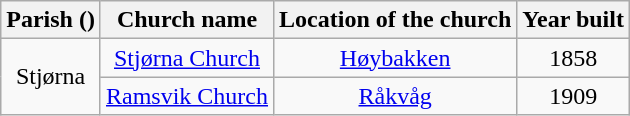<table class="wikitable" style="text-align:center">
<tr>
<th>Parish ()</th>
<th>Church name</th>
<th>Location of the church</th>
<th>Year built</th>
</tr>
<tr>
<td rowspan="2">Stjørna</td>
<td><a href='#'>Stjørna Church</a></td>
<td><a href='#'>Høybakken</a></td>
<td>1858</td>
</tr>
<tr>
<td><a href='#'>Ramsvik Church</a></td>
<td><a href='#'>Råkvåg</a></td>
<td>1909</td>
</tr>
</table>
